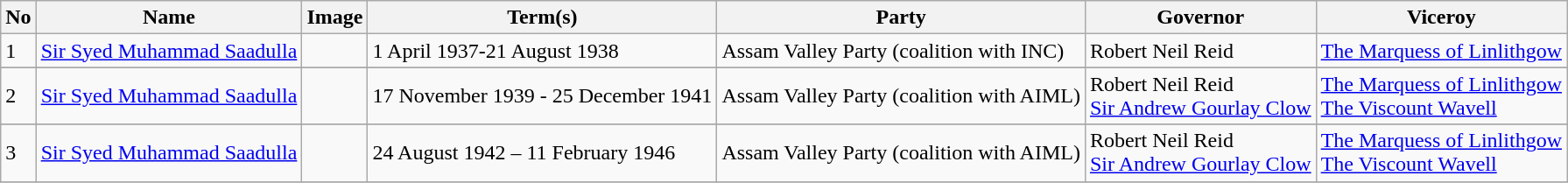<table class="wikitable">
<tr>
<th>No</th>
<th>Name</th>
<th>Image</th>
<th>Term(s)</th>
<th>Party</th>
<th>Governor</th>
<th>Viceroy</th>
</tr>
<tr>
<td>1</td>
<td><a href='#'>Sir Syed Muhammad Saadulla</a></td>
<td></td>
<td>1 April 1937-21 August 1938</td>
<td>Assam Valley Party (coalition with INC)</td>
<td>Robert Neil Reid</td>
<td><a href='#'>The Marquess of Linlithgow</a></td>
</tr>
<tr>
</tr>
<tr>
<td>2</td>
<td><a href='#'>Sir Syed Muhammad Saadulla</a></td>
<td></td>
<td>17 November 1939 - 25 December 1941<br></td>
<td>Assam Valley Party (coalition with AIML)</td>
<td>Robert Neil Reid<br><a href='#'>Sir Andrew Gourlay Clow</a></td>
<td><a href='#'>The Marquess of Linlithgow</a><br> <a href='#'>The Viscount Wavell</a></td>
</tr>
<tr>
</tr>
<tr>
<td>3</td>
<td><a href='#'>Sir Syed Muhammad Saadulla</a></td>
<td></td>
<td>24 August 1942 – 11 February 1946</td>
<td>Assam Valley Party (coalition with AIML)</td>
<td>Robert Neil Reid<br><a href='#'>Sir Andrew Gourlay Clow</a></td>
<td><a href='#'>The Marquess of Linlithgow</a><br> <a href='#'>The Viscount Wavell</a></td>
</tr>
<tr>
</tr>
</table>
